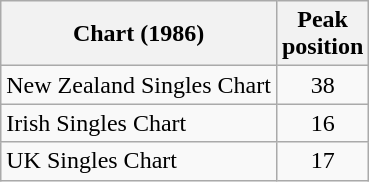<table class="wikitable sortable">
<tr>
<th>Chart (1986)</th>
<th>Peak<br>position</th>
</tr>
<tr>
<td align="left">New Zealand Singles Chart</td>
<td style="text-align:center;">38</td>
</tr>
<tr>
<td align="left">Irish Singles Chart</td>
<td style="text-align:center;">16</td>
</tr>
<tr>
<td align="left">UK Singles Chart</td>
<td style="text-align:center;">17</td>
</tr>
</table>
